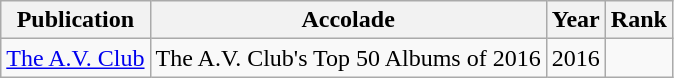<table class="sortable wikitable">
<tr>
<th>Publication</th>
<th>Accolade</th>
<th>Year</th>
<th>Rank</th>
</tr>
<tr>
<td><a href='#'>The A.V. Club</a></td>
<td>The A.V. Club's Top 50 Albums of 2016</td>
<td>2016</td>
<td></td>
</tr>
</table>
